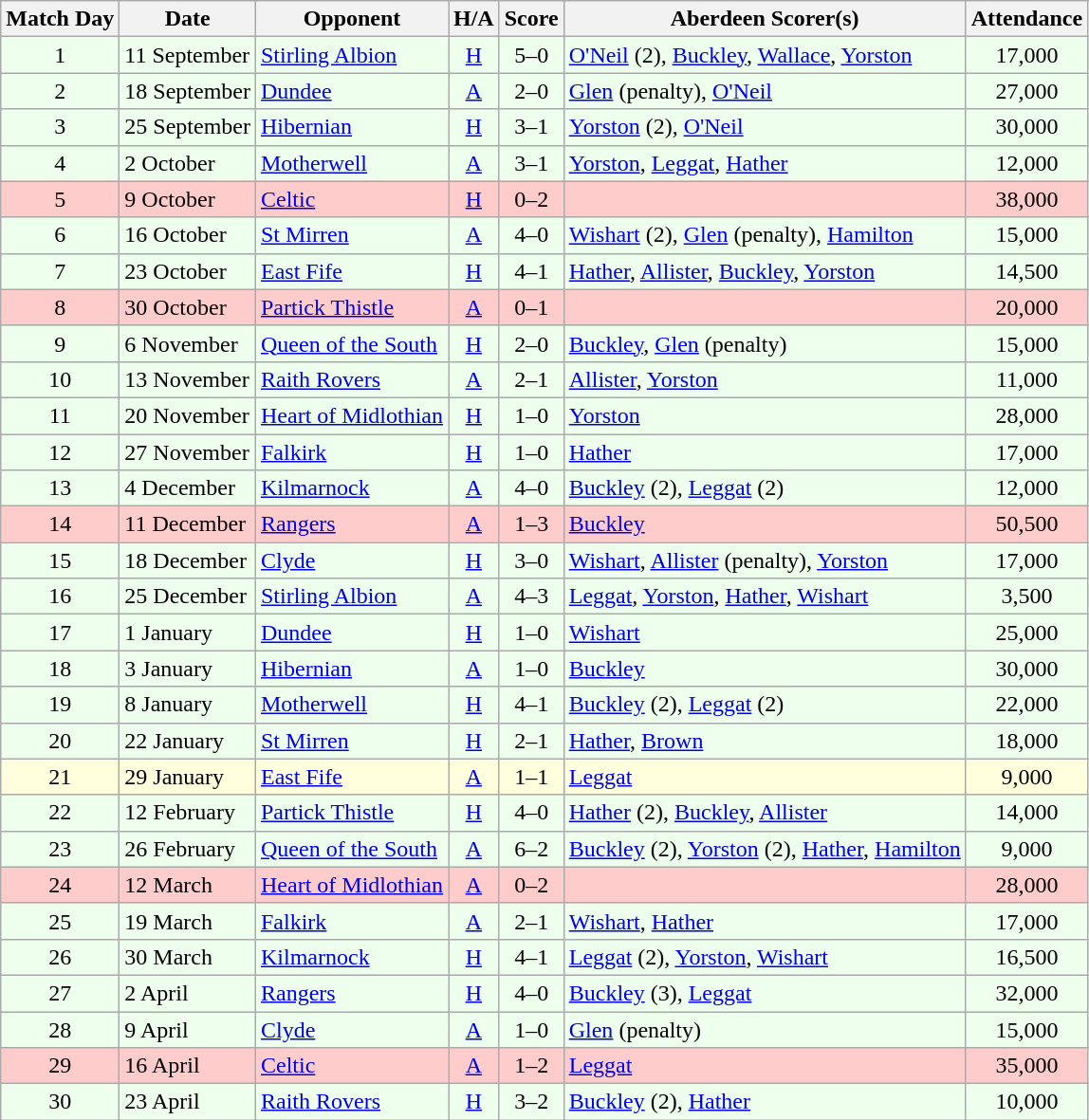<table class="wikitable" style="text-align:center">
<tr>
<th>Match Day</th>
<th>Date</th>
<th>Opponent</th>
<th>H/A</th>
<th>Score</th>
<th>Aberdeen Scorer(s)</th>
<th>Attendance</th>
</tr>
<tr bgcolor=#EEFFEE>
<td>1</td>
<td align=left>11 September</td>
<td align=left><a href='#'>Stirling Albion</a></td>
<td><a href='#'>H</a></td>
<td>5–0</td>
<td align=left><a href='#'>O'Neil</a> (2), <a href='#'>Buckley</a>, <a href='#'>Wallace</a>, <a href='#'>Yorston</a></td>
<td>17,000</td>
</tr>
<tr bgcolor=#EEFFEE>
<td>2</td>
<td align=left>18 September</td>
<td align=left><a href='#'>Dundee</a></td>
<td><a href='#'>A</a></td>
<td>2–0</td>
<td align=left><a href='#'>Glen</a> (penalty), <a href='#'>O'Neil</a></td>
<td>27,000</td>
</tr>
<tr bgcolor=#EEFFEE>
<td>3</td>
<td align=left>25 September</td>
<td align=left><a href='#'>Hibernian</a></td>
<td><a href='#'>H</a></td>
<td>3–1</td>
<td align=left><a href='#'>Yorston</a> (2), <a href='#'>O'Neil</a></td>
<td>30,000</td>
</tr>
<tr bgcolor=#EEFFEE>
<td>4</td>
<td align=left>2 October</td>
<td align=left><a href='#'>Motherwell</a></td>
<td><a href='#'>A</a></td>
<td>3–1</td>
<td align=left><a href='#'>Yorston</a>, <a href='#'>Leggat</a>, <a href='#'>Hather</a></td>
<td>12,000</td>
</tr>
<tr bgcolor=#FFCCCC>
<td>5</td>
<td align=left>9 October</td>
<td align=left><a href='#'>Celtic</a></td>
<td><a href='#'>H</a></td>
<td>0–2</td>
<td align=left></td>
<td>38,000</td>
</tr>
<tr bgcolor=#EEFFEE>
<td>6</td>
<td align=left>16 October</td>
<td align=left><a href='#'>St Mirren</a></td>
<td><a href='#'>A</a></td>
<td>4–0</td>
<td align=left><a href='#'>Wishart</a> (2), <a href='#'>Glen</a> (penalty), <a href='#'>Hamilton</a></td>
<td>15,000</td>
</tr>
<tr bgcolor=#EEFFEE>
<td>7</td>
<td align=left>23 October</td>
<td align=left><a href='#'>East Fife</a></td>
<td><a href='#'>H</a></td>
<td>4–1</td>
<td align=left><a href='#'>Hather</a>, <a href='#'>Allister</a>, <a href='#'>Buckley</a>, <a href='#'>Yorston</a></td>
<td>14,500</td>
</tr>
<tr bgcolor=#FFCCCC>
<td>8</td>
<td align=left>30 October</td>
<td align=left><a href='#'>Partick Thistle</a></td>
<td><a href='#'>A</a></td>
<td>0–1</td>
<td align=left></td>
<td>20,000</td>
</tr>
<tr bgcolor=#EEFFEE>
<td>9</td>
<td align=left>6 November</td>
<td align=left><a href='#'>Queen of the South</a></td>
<td><a href='#'>H</a></td>
<td>2–0</td>
<td align=left><a href='#'>Buckley</a>, <a href='#'>Glen</a> (penalty)</td>
<td>15,000</td>
</tr>
<tr bgcolor=#EEFFEE>
<td>10</td>
<td align=left>13 November</td>
<td align=left><a href='#'>Raith Rovers</a></td>
<td><a href='#'>A</a></td>
<td>2–1</td>
<td align=left><a href='#'>Allister</a>, <a href='#'>Yorston</a></td>
<td>11,000</td>
</tr>
<tr bgcolor=#EEFFEE>
<td>11</td>
<td align=left>20 November</td>
<td align=left><a href='#'>Heart of Midlothian</a></td>
<td><a href='#'>H</a></td>
<td>1–0</td>
<td align=left><a href='#'>Yorston</a></td>
<td>28,000</td>
</tr>
<tr bgcolor=#EEFFEE>
<td>12</td>
<td align=left>27 November</td>
<td align=left><a href='#'>Falkirk</a></td>
<td><a href='#'>H</a></td>
<td>1–0</td>
<td align=left><a href='#'>Hather</a></td>
<td>17,000</td>
</tr>
<tr bgcolor=#EEFFEE>
<td>13</td>
<td align=left>4 December</td>
<td align=left><a href='#'>Kilmarnock</a></td>
<td><a href='#'>A</a></td>
<td>4–0</td>
<td align=left><a href='#'>Buckley</a> (2), <a href='#'>Leggat</a> (2)</td>
<td>12,000</td>
</tr>
<tr bgcolor=#FFCCCC>
<td>14</td>
<td align=left>11 December</td>
<td align=left><a href='#'>Rangers</a></td>
<td><a href='#'>A</a></td>
<td>1–3</td>
<td align=left><a href='#'>Buckley</a></td>
<td>50,500</td>
</tr>
<tr bgcolor=#EEFFEE>
<td>15</td>
<td align=left>18 December</td>
<td align=left><a href='#'>Clyde</a></td>
<td><a href='#'>H</a></td>
<td>3–0</td>
<td align=left><a href='#'>Wishart</a>, <a href='#'>Allister</a> (penalty), <a href='#'>Yorston</a></td>
<td>17,000</td>
</tr>
<tr bgcolor=#EEFFEE>
<td>16</td>
<td align=left>25 December</td>
<td align=left><a href='#'>Stirling Albion</a></td>
<td><a href='#'>A</a></td>
<td>4–3</td>
<td align=left><a href='#'>Leggat</a>, <a href='#'>Yorston</a>, <a href='#'>Hather</a>, <a href='#'>Wishart</a></td>
<td>3,500</td>
</tr>
<tr bgcolor=#EEFFEE>
<td>17</td>
<td align=left>1 January</td>
<td align=left><a href='#'>Dundee</a></td>
<td><a href='#'>H</a></td>
<td>1–0</td>
<td align=left><a href='#'>Wishart</a></td>
<td>25,000</td>
</tr>
<tr bgcolor=#EEFFEE>
<td>18</td>
<td align=left>3 January</td>
<td align=left><a href='#'>Hibernian</a></td>
<td><a href='#'>A</a></td>
<td>1–0</td>
<td align=left><a href='#'>Buckley</a></td>
<td>30,000</td>
</tr>
<tr bgcolor=#EEFFEE>
<td>19</td>
<td align=left>8 January</td>
<td align=left><a href='#'>Motherwell</a></td>
<td><a href='#'>H</a></td>
<td>4–1</td>
<td align=left><a href='#'>Buckley</a> (2), <a href='#'>Leggat</a> (2)</td>
<td>22,000</td>
</tr>
<tr bgcolor=#EEFFEE>
<td>20</td>
<td align=left>22 January</td>
<td align=left><a href='#'>St Mirren</a></td>
<td><a href='#'>H</a></td>
<td>2–1</td>
<td align=left><a href='#'>Hather</a>, <a href='#'>Brown</a></td>
<td>18,000</td>
</tr>
<tr bgcolor=#FFFFDD>
<td>21</td>
<td align=left>29 January</td>
<td align=left><a href='#'>East Fife</a></td>
<td><a href='#'>A</a></td>
<td>1–1</td>
<td align=left><a href='#'>Leggat</a></td>
<td>9,000</td>
</tr>
<tr bgcolor=#EEFFEE>
<td>22</td>
<td align=left>12 February</td>
<td align=left><a href='#'>Partick Thistle</a></td>
<td><a href='#'>H</a></td>
<td>4–0</td>
<td align=left><a href='#'>Hather</a> (2), <a href='#'>Buckley</a>, <a href='#'>Allister</a></td>
<td>14,000</td>
</tr>
<tr bgcolor=#EEFFEE>
<td>23</td>
<td align=left>26 February</td>
<td align=left><a href='#'>Queen of the South</a></td>
<td><a href='#'>A</a></td>
<td>6–2</td>
<td align=left><a href='#'>Buckley</a> (2), <a href='#'>Yorston</a> (2), <a href='#'>Hather</a>, <a href='#'>Hamilton</a></td>
<td>9,000</td>
</tr>
<tr bgcolor=#FFCCCC>
<td>24</td>
<td align=left>12 March</td>
<td align=left><a href='#'>Heart of Midlothian</a></td>
<td><a href='#'>A</a></td>
<td>0–2</td>
<td align=left></td>
<td>28,000</td>
</tr>
<tr bgcolor=#EEFFEE>
<td>25</td>
<td align=left>19 March</td>
<td align=left><a href='#'>Falkirk</a></td>
<td><a href='#'>A</a></td>
<td>2–1</td>
<td align=left><a href='#'>Wishart</a>, <a href='#'>Hather</a></td>
<td>17,000</td>
</tr>
<tr bgcolor=#EEFFEE>
<td>26</td>
<td align=left>30 March</td>
<td align=left><a href='#'>Kilmarnock</a></td>
<td><a href='#'>H</a></td>
<td>4–1</td>
<td align=left><a href='#'>Leggat</a> (2), <a href='#'>Yorston</a>, <a href='#'>Wishart</a></td>
<td>16,500</td>
</tr>
<tr bgcolor=#EEFFEE>
<td>27</td>
<td align=left>2 April</td>
<td align=left><a href='#'>Rangers</a></td>
<td><a href='#'>H</a></td>
<td>4–0</td>
<td align=left><a href='#'>Buckley</a> (3), <a href='#'>Leggat</a></td>
<td>32,000</td>
</tr>
<tr bgcolor=#EEFFEE>
<td>28</td>
<td align=left>9 April</td>
<td align=left><a href='#'>Clyde</a></td>
<td><a href='#'>A</a></td>
<td>1–0</td>
<td align=left><a href='#'>Glen</a> (penalty)</td>
<td>15,000</td>
</tr>
<tr bgcolor=#FFCCCC>
<td>29</td>
<td align=left>16 April</td>
<td align=left><a href='#'>Celtic</a></td>
<td><a href='#'>A</a></td>
<td>1–2</td>
<td align=left><a href='#'>Leggat</a></td>
<td>35,000</td>
</tr>
<tr bgcolor=#EEFFEE>
<td>30</td>
<td align=left>23 April</td>
<td align=left><a href='#'>Raith Rovers</a></td>
<td><a href='#'>H</a></td>
<td>3–2</td>
<td align=left><a href='#'>Buckley</a> (2), <a href='#'>Hather</a></td>
<td>10,000</td>
</tr>
</table>
